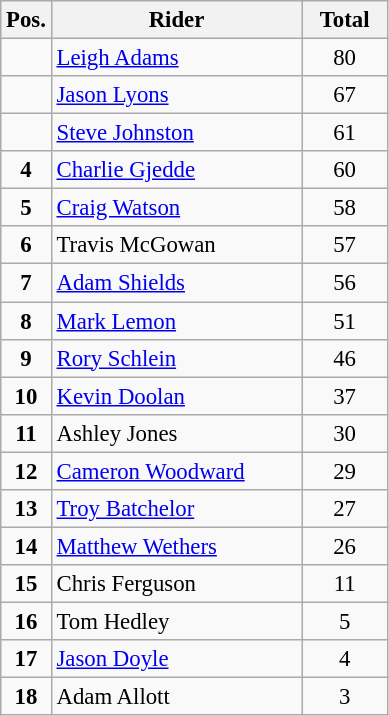<table class="wikitable" style="font-size: 95%">
<tr>
<th width=20px>Pos.</th>
<th width=160px>Rider</th>
<th width=50px>Total</th>
</tr>
<tr align="center" >
<td></td>
<td align="left"><a href='#'>Leigh Adams</a></td>
<td>80</td>
</tr>
<tr align="center" >
<td></td>
<td align="left"><a href='#'>Jason Lyons</a></td>
<td>67</td>
</tr>
<tr align="center" >
<td></td>
<td align="left"><a href='#'>Steve Johnston</a></td>
<td>61</td>
</tr>
<tr align="center">
<td><strong>4</strong></td>
<td align="left"><a href='#'>Charlie Gjedde</a></td>
<td>60</td>
</tr>
<tr align="center">
<td><strong>5</strong></td>
<td align="left"><a href='#'>Craig Watson</a></td>
<td>58</td>
</tr>
<tr align="center">
<td><strong>6</strong></td>
<td align="left">Travis McGowan</td>
<td>57</td>
</tr>
<tr align="center">
<td><strong>7</strong></td>
<td align="left"><a href='#'>Adam Shields</a></td>
<td>56</td>
</tr>
<tr align="center">
<td><strong>8</strong></td>
<td align="left"><a href='#'>Mark Lemon</a></td>
<td>51</td>
</tr>
<tr align="center">
<td><strong>9</strong></td>
<td align="left"><a href='#'>Rory Schlein</a></td>
<td>46</td>
</tr>
<tr align="center">
<td><strong>10</strong></td>
<td align="left"><a href='#'>Kevin Doolan</a></td>
<td>37</td>
</tr>
<tr align="center">
<td><strong>11</strong></td>
<td align="left">Ashley Jones</td>
<td>30</td>
</tr>
<tr align="center">
<td><strong>12</strong></td>
<td align="left"><a href='#'>Cameron Woodward</a></td>
<td>29</td>
</tr>
<tr align="center">
<td><strong>13</strong></td>
<td align="left"><a href='#'>Troy Batchelor</a></td>
<td>27</td>
</tr>
<tr align="center">
<td><strong>14</strong></td>
<td align="left"><a href='#'>Matthew Wethers</a></td>
<td>26</td>
</tr>
<tr align="center">
<td><strong>15</strong></td>
<td align="left">Chris Ferguson</td>
<td>11</td>
</tr>
<tr align="center">
<td><strong>16</strong></td>
<td align="left">Tom Hedley</td>
<td>5</td>
</tr>
<tr align="center">
<td><strong>17</strong></td>
<td align="left"><a href='#'>Jason Doyle</a></td>
<td>4</td>
</tr>
<tr align="center">
<td><strong>18</strong></td>
<td align="left">Adam Allott</td>
<td>3</td>
</tr>
</table>
